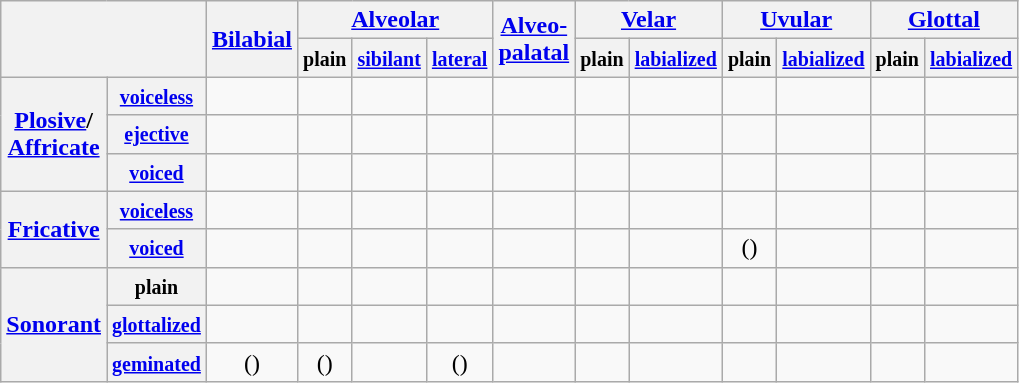<table class="wikitable" style=text-align:center>
<tr>
<th colspan=2 rowspan=2></th>
<th rowspan=2><a href='#'>Bilabial</a></th>
<th colspan=3><a href='#'>Alveolar</a></th>
<th rowspan=2><a href='#'>Alveo-<br>palatal</a></th>
<th colspan=2><a href='#'>Velar</a></th>
<th colspan=2><a href='#'>Uvular</a></th>
<th colspan=2><a href='#'>Glottal</a></th>
</tr>
<tr>
<th><small>plain</small></th>
<th><a href='#'><small>sibilant</small></a></th>
<th><a href='#'><small>lateral</small></a></th>
<th><small>plain</small></th>
<th><a href='#'><small>labialized</small></a></th>
<th><small>plain</small></th>
<th><a href='#'><small>labialized</small></a></th>
<th><small>plain</small></th>
<th><a href='#'><small>labialized</small></a></th>
</tr>
<tr>
<th rowspan="3"><a href='#'>Plosive</a>/<br><a href='#'>Affricate</a></th>
<th><a href='#'><small>voiceless</small></a></th>
<td></td>
<td></td>
<td></td>
<td></td>
<td></td>
<td></td>
<td></td>
<td></td>
<td></td>
<td></td>
<td></td>
</tr>
<tr>
<th><a href='#'><small>ejective</small></a></th>
<td></td>
<td></td>
<td></td>
<td></td>
<td></td>
<td></td>
<td></td>
<td></td>
<td></td>
<td></td>
<td></td>
</tr>
<tr>
<th><a href='#'><small>voiced</small></a></th>
<td></td>
<td></td>
<td></td>
<td></td>
<td></td>
<td></td>
<td></td>
<td></td>
<td></td>
<td></td>
<td></td>
</tr>
<tr>
<th rowspan="2"><a href='#'>Fricative</a></th>
<th><a href='#'><small>voiceless</small></a></th>
<td></td>
<td></td>
<td></td>
<td></td>
<td></td>
<td></td>
<td></td>
<td></td>
<td></td>
<td></td>
<td></td>
</tr>
<tr>
<th><a href='#'><small>voiced</small></a></th>
<td></td>
<td></td>
<td></td>
<td></td>
<td></td>
<td></td>
<td></td>
<td>()</td>
<td></td>
<td></td>
<td></td>
</tr>
<tr>
<th rowspan="3"><a href='#'>Sonorant</a></th>
<th><small>plain</small></th>
<td></td>
<td></td>
<td></td>
<td></td>
<td></td>
<td></td>
<td></td>
<td></td>
<td></td>
<td></td>
<td></td>
</tr>
<tr>
<th><a href='#'><small>glottalized</small></a></th>
<td></td>
<td></td>
<td></td>
<td></td>
<td></td>
<td></td>
<td></td>
<td></td>
<td></td>
<td></td>
<td></td>
</tr>
<tr>
<th><small><a href='#'>geminated</a></small></th>
<td>()</td>
<td>()</td>
<td></td>
<td>()</td>
<td></td>
<td></td>
<td></td>
<td></td>
<td></td>
<td></td>
<td></td>
</tr>
</table>
